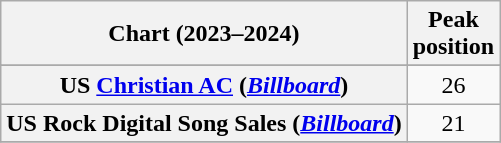<table class="wikitable sortable plainrowheaders" style="text-align:center">
<tr>
<th scope="col">Chart (2023–2024)</th>
<th scope="col">Peak<br> position</th>
</tr>
<tr>
</tr>
<tr>
</tr>
<tr>
<th scope="row">US <a href='#'>Christian AC</a> (<em><a href='#'>Billboard</a></em>)</th>
<td>26</td>
</tr>
<tr>
<th scope="row">US Rock Digital Song Sales (<em><a href='#'>Billboard</a></em>)</th>
<td>21</td>
</tr>
<tr>
</tr>
</table>
